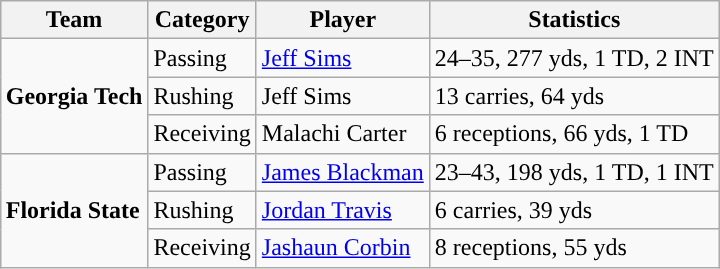<table class="wikitable" style="float: right;">
<tr>
<th>Team</th>
<th>Category</th>
<th>Player</th>
<th>Statistics</th>
</tr>
<tr>
<td rowspan=3><strong>Georgia Tech</strong></td>
<td>Passing</td>
<td><a href='#'>Jeff Sims</a></td>
<td>24–35, 277 yds, 1 TD, 2 INT</td>
</tr>
<tr>
<td>Rushing</td>
<td>Jeff Sims</td>
<td>13 carries, 64 yds</td>
</tr>
<tr>
<td>Receiving</td>
<td>Malachi Carter</td>
<td>6 receptions, 66 yds, 1 TD</td>
</tr>
<tr>
<td rowspan=3><strong>Florida State</strong></td>
<td>Passing</td>
<td><a href='#'>James Blackman</a></td>
<td>23–43, 198 yds, 1 TD, 1 INT</td>
</tr>
<tr>
<td>Rushing</td>
<td><a href='#'>Jordan Travis</a></td>
<td>6 carries, 39 yds</td>
</tr>
<tr>
<td>Receiving</td>
<td><a href='#'>Jashaun Corbin</a></td>
<td>8 receptions, 55 yds</td>
</tr>
</table>
